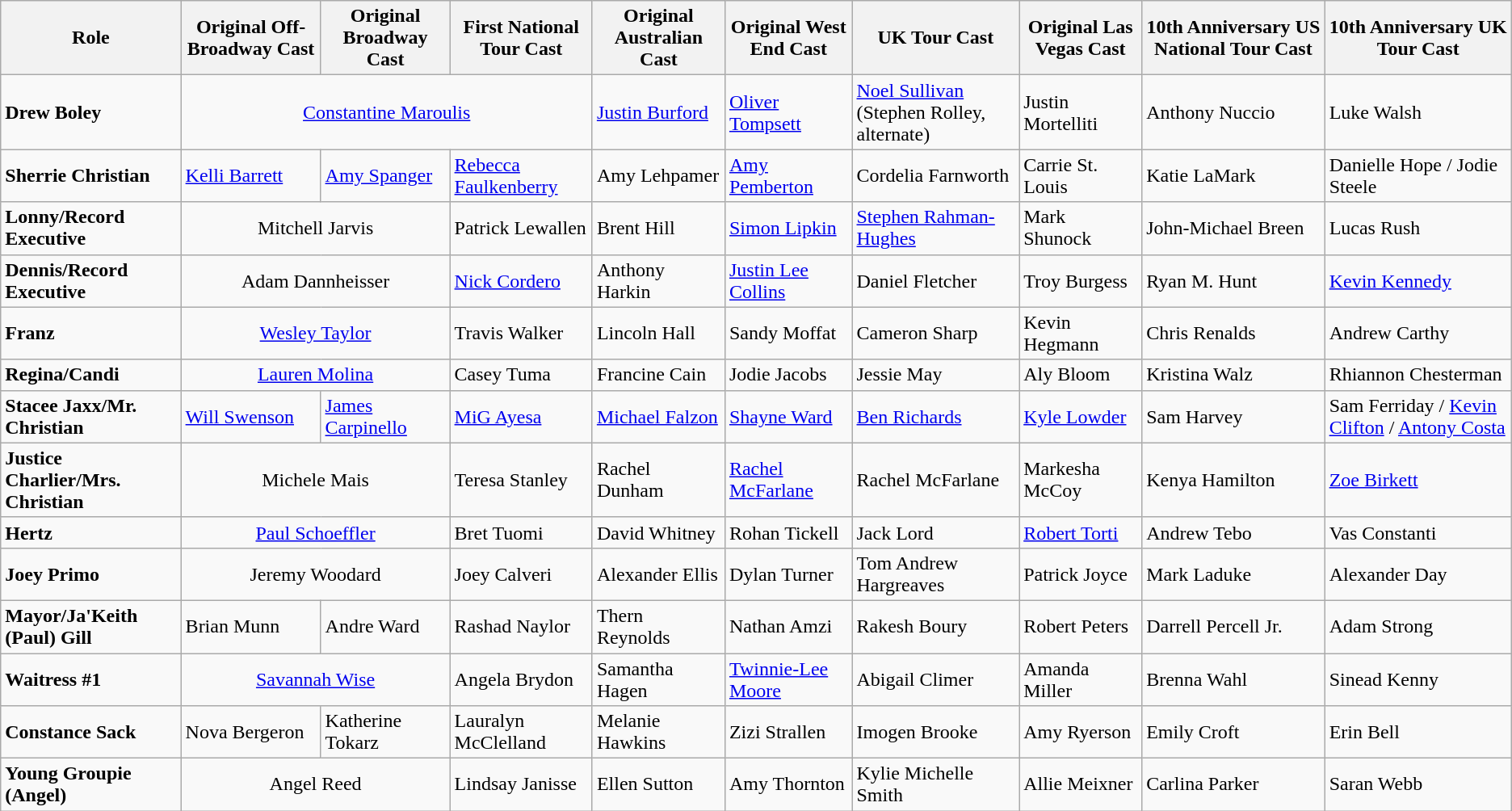<table class="wikitable">
<tr>
<th>Role</th>
<th>Original Off-Broadway Cast</th>
<th>Original Broadway Cast</th>
<th>First National Tour Cast</th>
<th>Original Australian Cast</th>
<th>Original West End Cast</th>
<th>UK Tour Cast</th>
<th>Original Las Vegas Cast</th>
<th>10th Anniversary US National Tour Cast</th>
<th>10th Anniversary UK Tour Cast</th>
</tr>
<tr>
<td><strong>Drew Boley</strong></td>
<td colspan=3 align=center><a href='#'>Constantine Maroulis</a></td>
<td><a href='#'>Justin Burford</a></td>
<td><a href='#'>Oliver Tompsett</a></td>
<td><a href='#'>Noel Sullivan</a> (Stephen Rolley, alternate)</td>
<td>Justin Mortelliti</td>
<td>Anthony Nuccio</td>
<td>Luke Walsh</td>
</tr>
<tr>
<td><strong>Sherrie Christian</strong></td>
<td><a href='#'>Kelli Barrett</a></td>
<td><a href='#'>Amy Spanger</a></td>
<td><a href='#'>Rebecca Faulkenberry</a></td>
<td>Amy Lehpamer</td>
<td><a href='#'>Amy Pemberton</a></td>
<td>Cordelia Farnworth</td>
<td>Carrie St. Louis</td>
<td>Katie LaMark</td>
<td>Danielle Hope / Jodie Steele</td>
</tr>
<tr>
<td><strong>Lonny/Record Executive</strong></td>
<td colspan=2 align=center>Mitchell Jarvis</td>
<td>Patrick Lewallen</td>
<td>Brent Hill</td>
<td><a href='#'>Simon Lipkin</a></td>
<td><a href='#'>Stephen Rahman-Hughes</a></td>
<td>Mark Shunock</td>
<td>John-Michael Breen</td>
<td>Lucas Rush</td>
</tr>
<tr>
<td><strong>Dennis/Record Executive</strong></td>
<td colspan=2 align=center>Adam Dannheisser</td>
<td><a href='#'>Nick Cordero</a></td>
<td>Anthony Harkin</td>
<td><a href='#'>Justin Lee Collins</a></td>
<td>Daniel Fletcher</td>
<td>Troy Burgess</td>
<td>Ryan M. Hunt</td>
<td><a href='#'>Kevin Kennedy</a></td>
</tr>
<tr>
<td><strong>Franz</strong></td>
<td colspan=2 align=center><a href='#'>Wesley Taylor</a></td>
<td>Travis Walker</td>
<td>Lincoln Hall</td>
<td>Sandy Moffat</td>
<td>Cameron Sharp</td>
<td>Kevin Hegmann</td>
<td>Chris Renalds</td>
<td>Andrew Carthy</td>
</tr>
<tr>
<td><strong>Regina/Candi</strong></td>
<td colspan=2 align=center><a href='#'>Lauren Molina</a></td>
<td>Casey Tuma</td>
<td>Francine Cain</td>
<td>Jodie Jacobs</td>
<td>Jessie May</td>
<td>Aly Bloom</td>
<td>Kristina Walz</td>
<td>Rhiannon Chesterman</td>
</tr>
<tr>
<td><strong>Stacee Jaxx/Mr. Christian</strong></td>
<td><a href='#'>Will Swenson</a></td>
<td><a href='#'>James Carpinello</a></td>
<td><a href='#'>MiG Ayesa</a></td>
<td><a href='#'>Michael Falzon</a></td>
<td><a href='#'>Shayne Ward</a></td>
<td><a href='#'>Ben Richards</a></td>
<td><a href='#'>Kyle Lowder</a></td>
<td>Sam Harvey</td>
<td>Sam Ferriday / <a href='#'>Kevin Clifton</a> / <a href='#'>Antony Costa</a></td>
</tr>
<tr>
<td><strong>Justice Charlier/Mrs. Christian</strong></td>
<td colspan=2 align=center>Michele Mais</td>
<td>Teresa Stanley</td>
<td>Rachel Dunham</td>
<td><a href='#'>Rachel McFarlane</a></td>
<td>Rachel McFarlane</td>
<td>Markesha McCoy</td>
<td>Kenya Hamilton</td>
<td><a href='#'>Zoe Birkett</a></td>
</tr>
<tr>
<td><strong>Hertz</strong></td>
<td colspan=2 align=center><a href='#'>Paul Schoeffler</a></td>
<td>Bret Tuomi</td>
<td>David Whitney</td>
<td>Rohan Tickell</td>
<td>Jack Lord</td>
<td><a href='#'>Robert Torti</a></td>
<td>Andrew Tebo</td>
<td>Vas Constanti</td>
</tr>
<tr>
<td><strong>Joey Primo</strong></td>
<td colspan=2 align=center>Jeremy Woodard</td>
<td>Joey Calveri</td>
<td>Alexander Ellis</td>
<td>Dylan Turner</td>
<td>Tom Andrew Hargreaves</td>
<td>Patrick Joyce</td>
<td>Mark Laduke</td>
<td>Alexander Day</td>
</tr>
<tr>
<td><strong>Mayor/Ja'Keith (Paul) Gill</strong></td>
<td>Brian Munn</td>
<td>Andre Ward</td>
<td>Rashad Naylor</td>
<td>Thern Reynolds</td>
<td>Nathan Amzi</td>
<td>Rakesh Boury</td>
<td>Robert Peters</td>
<td>Darrell Percell Jr.</td>
<td>Adam Strong</td>
</tr>
<tr>
<td><strong>Waitress #1</strong></td>
<td colspan=2 align=center><a href='#'>Savannah Wise</a></td>
<td>Angela Brydon</td>
<td>Samantha Hagen</td>
<td><a href='#'>Twinnie-Lee Moore</a></td>
<td>Abigail Climer</td>
<td>Amanda Miller</td>
<td>Brenna Wahl</td>
<td>Sinead Kenny</td>
</tr>
<tr>
<td><strong>Constance Sack</strong></td>
<td>Nova Bergeron</td>
<td>Katherine Tokarz</td>
<td>Lauralyn McClelland</td>
<td>Melanie Hawkins</td>
<td>Zizi Strallen</td>
<td>Imogen Brooke</td>
<td>Amy Ryerson</td>
<td>Emily Croft</td>
<td>Erin Bell</td>
</tr>
<tr>
<td><strong>Young Groupie (Angel)</strong></td>
<td colspan=2 align=center>Angel Reed</td>
<td>Lindsay Janisse</td>
<td>Ellen Sutton</td>
<td>Amy Thornton</td>
<td>Kylie Michelle Smith</td>
<td>Allie Meixner</td>
<td>Carlina Parker</td>
<td>Saran Webb</td>
</tr>
</table>
